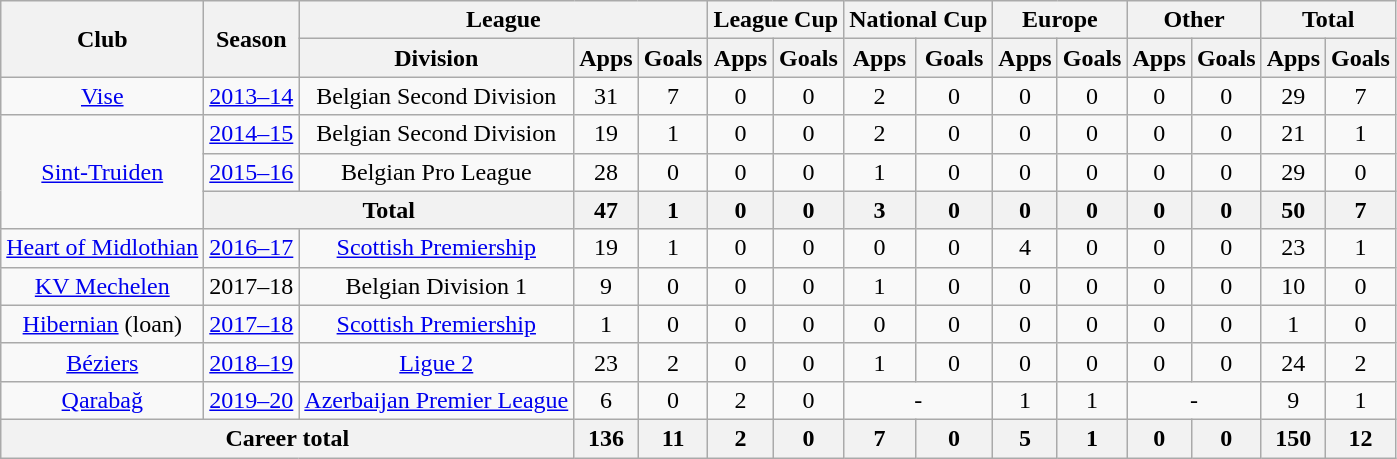<table class="wikitable" style="text-align: center">
<tr>
<th rowspan="2">Club</th>
<th rowspan="2">Season</th>
<th colspan="3">League</th>
<th colspan="2">League Cup</th>
<th colspan="2">National Cup</th>
<th colspan="2">Europe</th>
<th colspan="2">Other</th>
<th colspan="2">Total</th>
</tr>
<tr>
<th>Division</th>
<th>Apps</th>
<th>Goals</th>
<th>Apps</th>
<th>Goals</th>
<th>Apps</th>
<th>Goals</th>
<th>Apps</th>
<th>Goals</th>
<th>Apps</th>
<th>Goals</th>
<th>Apps</th>
<th>Goals</th>
</tr>
<tr>
<td><a href='#'>Vise</a></td>
<td><a href='#'>2013–14</a></td>
<td>Belgian Second Division</td>
<td>31</td>
<td>7</td>
<td>0</td>
<td>0</td>
<td>2</td>
<td>0</td>
<td>0</td>
<td>0</td>
<td>0</td>
<td>0</td>
<td>29</td>
<td>7</td>
</tr>
<tr>
<td rowspan="3"><a href='#'>Sint-Truiden</a></td>
<td><a href='#'>2014–15</a></td>
<td>Belgian Second Division</td>
<td>19</td>
<td>1</td>
<td>0</td>
<td>0</td>
<td>2</td>
<td>0</td>
<td>0</td>
<td>0</td>
<td>0</td>
<td>0</td>
<td>21</td>
<td>1</td>
</tr>
<tr>
<td><a href='#'>2015–16</a></td>
<td>Belgian Pro League</td>
<td>28</td>
<td>0</td>
<td>0</td>
<td>0</td>
<td>1</td>
<td>0</td>
<td>0</td>
<td>0</td>
<td>0</td>
<td>0</td>
<td>29</td>
<td>0</td>
</tr>
<tr>
<th colspan="2">Total</th>
<th>47</th>
<th>1</th>
<th>0</th>
<th>0</th>
<th>3</th>
<th>0</th>
<th>0</th>
<th>0</th>
<th>0</th>
<th>0</th>
<th>50</th>
<th>7</th>
</tr>
<tr>
<td><a href='#'>Heart of Midlothian</a></td>
<td><a href='#'>2016–17</a></td>
<td><a href='#'>Scottish Premiership</a></td>
<td>19</td>
<td>1</td>
<td>0</td>
<td>0</td>
<td>0</td>
<td>0</td>
<td>4</td>
<td>0</td>
<td>0</td>
<td>0</td>
<td>23</td>
<td>1</td>
</tr>
<tr>
<td><a href='#'>KV Mechelen</a></td>
<td>2017–18</td>
<td>Belgian Division 1</td>
<td>9</td>
<td>0</td>
<td>0</td>
<td>0</td>
<td>1</td>
<td>0</td>
<td>0</td>
<td>0</td>
<td>0</td>
<td>0</td>
<td>10</td>
<td>0</td>
</tr>
<tr>
<td><a href='#'>Hibernian</a> (loan)</td>
<td><a href='#'>2017–18</a></td>
<td><a href='#'>Scottish Premiership</a></td>
<td>1</td>
<td>0</td>
<td>0</td>
<td>0</td>
<td>0</td>
<td>0</td>
<td>0</td>
<td>0</td>
<td>0</td>
<td>0</td>
<td>1</td>
<td>0</td>
</tr>
<tr>
<td><a href='#'>Béziers</a></td>
<td><a href='#'>2018–19</a></td>
<td><a href='#'>Ligue 2</a></td>
<td>23</td>
<td>2</td>
<td>0</td>
<td>0</td>
<td>1</td>
<td>0</td>
<td>0</td>
<td>0</td>
<td>0</td>
<td>0</td>
<td>24</td>
<td>2</td>
</tr>
<tr>
<td><a href='#'>Qarabağ</a></td>
<td><a href='#'>2019–20</a></td>
<td><a href='#'>Azerbaijan Premier League</a></td>
<td>6</td>
<td>0</td>
<td>2</td>
<td>0</td>
<td colspan="2">-</td>
<td>1</td>
<td>1</td>
<td colspan="2">-</td>
<td>9</td>
<td>1</td>
</tr>
<tr>
<th colspan="3">Career total</th>
<th>136</th>
<th>11</th>
<th>2</th>
<th>0</th>
<th>7</th>
<th>0</th>
<th>5</th>
<th>1</th>
<th>0</th>
<th>0</th>
<th>150</th>
<th>12</th>
</tr>
</table>
